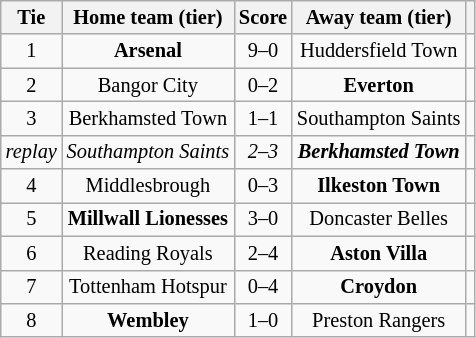<table class="wikitable" style="text-align:center; font-size:85%">
<tr>
<th>Tie</th>
<th>Home team (tier)</th>
<th>Score</th>
<th>Away team (tier)</th>
<th></th>
</tr>
<tr>
<td align="center">1</td>
<td><strong>Arsenal</strong></td>
<td align="center">9–0</td>
<td>Huddersfield Town</td>
<td></td>
</tr>
<tr>
<td align="center">2</td>
<td>Bangor City</td>
<td align="center">0–2</td>
<td><strong>Everton</strong></td>
<td></td>
</tr>
<tr>
<td align="center">3</td>
<td>Berkhamsted Town</td>
<td align="center">1–1 </td>
<td>Southampton Saints</td>
<td></td>
</tr>
<tr>
<td><em>replay</em></td>
<td><em>Southampton Saints</em></td>
<td><em>2–3</em></td>
<td><strong><em>Berkhamsted Town</em></strong></td>
<td></td>
</tr>
<tr>
<td align="center">4</td>
<td>Middlesbrough</td>
<td align="center">0–3</td>
<td><strong>Ilkeston Town</strong></td>
<td></td>
</tr>
<tr>
<td align="center">5</td>
<td><strong>Millwall Lionesses</strong></td>
<td align="center">3–0</td>
<td>Doncaster Belles</td>
<td></td>
</tr>
<tr>
<td align="center">6</td>
<td>Reading Royals</td>
<td align="center">2–4</td>
<td><strong>Aston Villa</strong></td>
<td></td>
</tr>
<tr>
<td align="center">7</td>
<td>Tottenham Hotspur</td>
<td align="center">0–4</td>
<td><strong>Croydon</strong></td>
<td></td>
</tr>
<tr>
<td align="center">8</td>
<td><strong>Wembley</strong></td>
<td align="center">1–0 </td>
<td>Preston Rangers</td>
<td></td>
</tr>
</table>
